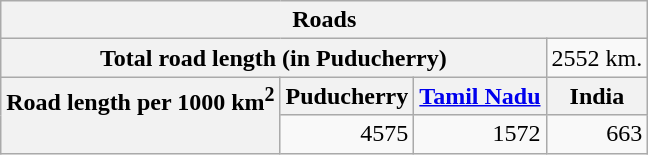<table class="wikitable">
<tr align="center" valign="bottom">
<th width="137.25" Height="12.75"  colspan="4">Roads</th>
</tr>
<tr>
<th Height="12.75" valign="bottom" colspan="3">Total road length (in Puducherry)</th>
<td valign="bottom">2552 km.</td>
</tr>
<tr>
<th Height="12.75"  valign="top" rowspan="2">Road length per 1000 km<sup>2</sup></th>
<th align="center" valign="bottom">Puducherry</th>
<th align="center" valign="bottom"><a href='#'>Tamil Nadu</a></th>
<th align="center" valign="bottom">India</th>
</tr>
<tr>
<td align="right" valign="bottom">4575</td>
<td align="right" valign="bottom">1572</td>
<td align="right" valign="bottom">663</td>
</tr>
</table>
